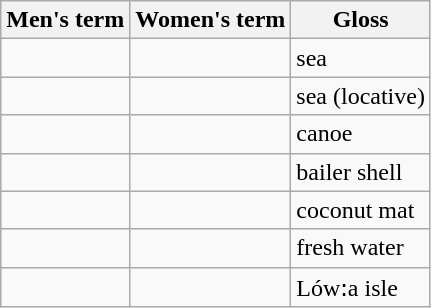<table class="wikitable">
<tr>
<th>Men's term</th>
<th>Women's term</th>
<th>Gloss</th>
</tr>
<tr>
<td></td>
<td></td>
<td>sea</td>
</tr>
<tr>
<td></td>
<td></td>
<td>sea (locative)</td>
</tr>
<tr>
<td></td>
<td></td>
<td>canoe</td>
</tr>
<tr>
<td></td>
<td></td>
<td>bailer shell</td>
</tr>
<tr>
<td></td>
<td></td>
<td>coconut mat</td>
</tr>
<tr>
<td></td>
<td></td>
<td>fresh water</td>
</tr>
<tr>
<td></td>
<td></td>
<td>Lów꞉a isle</td>
</tr>
</table>
